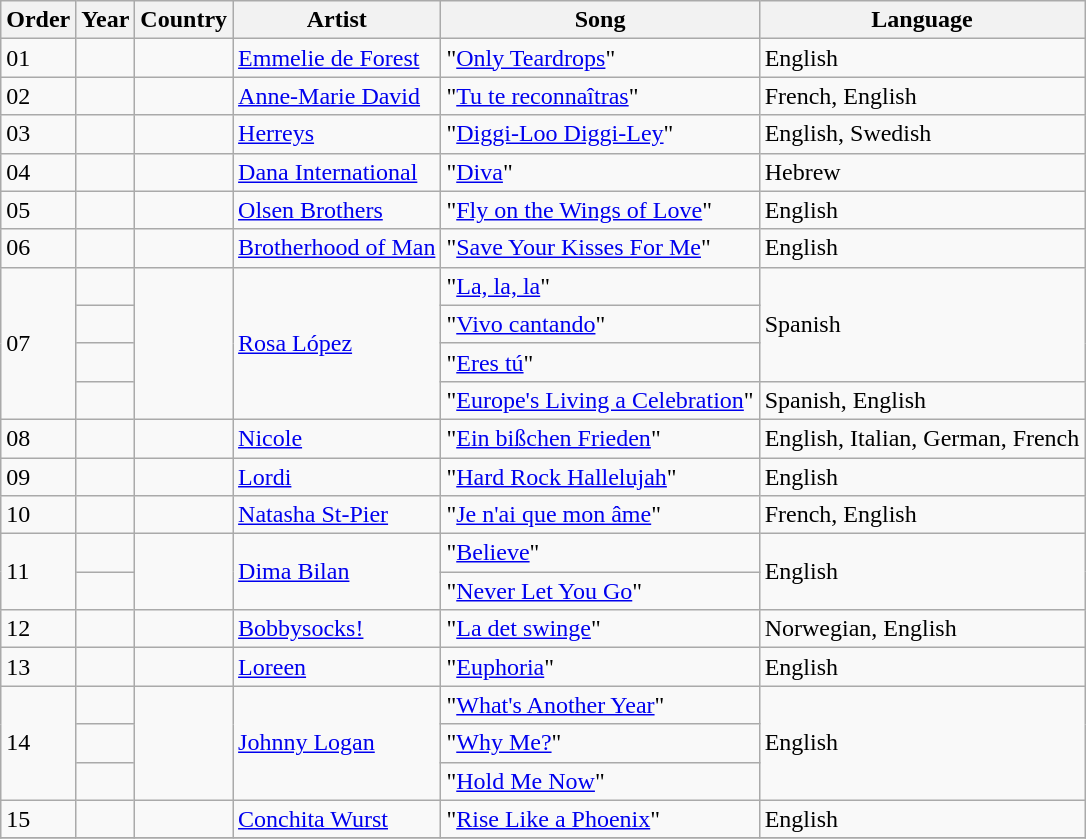<table class="wikitable sortable">
<tr>
<th>Order</th>
<th>Year</th>
<th>Country</th>
<th>Artist</th>
<th>Song</th>
<th>Language</th>
</tr>
<tr>
<td>01</td>
<td></td>
<td></td>
<td><a href='#'>Emmelie de Forest</a></td>
<td>"<a href='#'>Only Teardrops</a>"</td>
<td>English</td>
</tr>
<tr>
<td>02</td>
<td></td>
<td></td>
<td><a href='#'>Anne-Marie David</a></td>
<td>"<a href='#'>Tu te reconnaîtras</a>"</td>
<td>French, English</td>
</tr>
<tr>
<td>03</td>
<td></td>
<td></td>
<td><a href='#'>Herreys</a></td>
<td>"<a href='#'>Diggi-Loo Diggi-Ley</a>"</td>
<td>English, Swedish</td>
</tr>
<tr>
<td>04</td>
<td></td>
<td></td>
<td><a href='#'>Dana International</a></td>
<td>"<a href='#'>Diva</a>"</td>
<td>Hebrew</td>
</tr>
<tr>
<td>05</td>
<td></td>
<td></td>
<td><a href='#'>Olsen Brothers</a></td>
<td>"<a href='#'>Fly on the Wings of Love</a>"</td>
<td>English</td>
</tr>
<tr>
<td>06</td>
<td></td>
<td></td>
<td><a href='#'>Brotherhood of Man</a></td>
<td>"<a href='#'>Save Your Kisses For Me</a>"</td>
<td>English</td>
</tr>
<tr>
<td rowspan="4">07</td>
<td></td>
<td rowspan="4"></td>
<td rowspan="4"><a href='#'>Rosa López</a></td>
<td>"<a href='#'>La, la, la</a>"</td>
<td rowspan="3">Spanish</td>
</tr>
<tr>
<td></td>
<td>"<a href='#'>Vivo cantando</a>"</td>
</tr>
<tr>
<td></td>
<td>"<a href='#'>Eres tú</a>"</td>
</tr>
<tr>
<td></td>
<td>"<a href='#'>Europe's Living a Celebration</a>"</td>
<td>Spanish, English</td>
</tr>
<tr>
<td>08</td>
<td></td>
<td></td>
<td><a href='#'>Nicole</a></td>
<td>"<a href='#'>Ein bißchen Frieden</a>"</td>
<td>English, Italian, German, French</td>
</tr>
<tr>
<td>09</td>
<td></td>
<td></td>
<td><a href='#'>Lordi</a></td>
<td>"<a href='#'>Hard Rock Hallelujah</a>"</td>
<td>English</td>
</tr>
<tr>
<td>10</td>
<td></td>
<td></td>
<td><a href='#'>Natasha St-Pier</a></td>
<td>"<a href='#'>Je n'ai que mon âme</a>"</td>
<td>French, English</td>
</tr>
<tr>
<td rowspan="2">11</td>
<td></td>
<td rowspan="2"></td>
<td rowspan="2"><a href='#'>Dima Bilan</a></td>
<td>"<a href='#'>Believe</a>"</td>
<td rowspan="2">English</td>
</tr>
<tr>
<td></td>
<td>"<a href='#'>Never Let You Go</a>"</td>
</tr>
<tr>
<td>12</td>
<td></td>
<td></td>
<td><a href='#'>Bobbysocks!</a></td>
<td>"<a href='#'>La det swinge</a>"</td>
<td>Norwegian, English</td>
</tr>
<tr>
<td>13</td>
<td></td>
<td></td>
<td><a href='#'>Loreen</a></td>
<td>"<a href='#'>Euphoria</a>"</td>
<td>English</td>
</tr>
<tr>
<td rowspan="3">14</td>
<td></td>
<td rowspan="3"></td>
<td rowspan="3"><a href='#'>Johnny Logan</a></td>
<td>"<a href='#'>What's Another Year</a>"</td>
<td rowspan="3">English</td>
</tr>
<tr>
<td></td>
<td>"<a href='#'>Why Me?</a>"</td>
</tr>
<tr>
<td></td>
<td>"<a href='#'>Hold Me Now</a>"</td>
</tr>
<tr>
<td>15</td>
<td></td>
<td></td>
<td><a href='#'>Conchita Wurst</a></td>
<td>"<a href='#'>Rise Like a Phoenix</a>"</td>
<td>English</td>
</tr>
<tr>
</tr>
</table>
